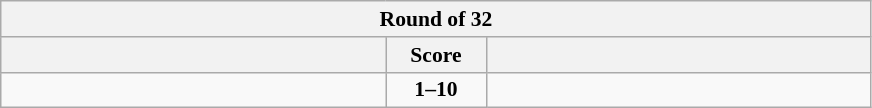<table class="wikitable" style="text-align: center; font-size:90% ">
<tr>
<th colspan=3>Round of 32</th>
</tr>
<tr>
<th align="right" width="250"></th>
<th width="60">Score</th>
<th align="left" width="250"></th>
</tr>
<tr>
<td align=left></td>
<td align=center><strong>1–10</strong></td>
<td align=left><strong></strong></td>
</tr>
</table>
